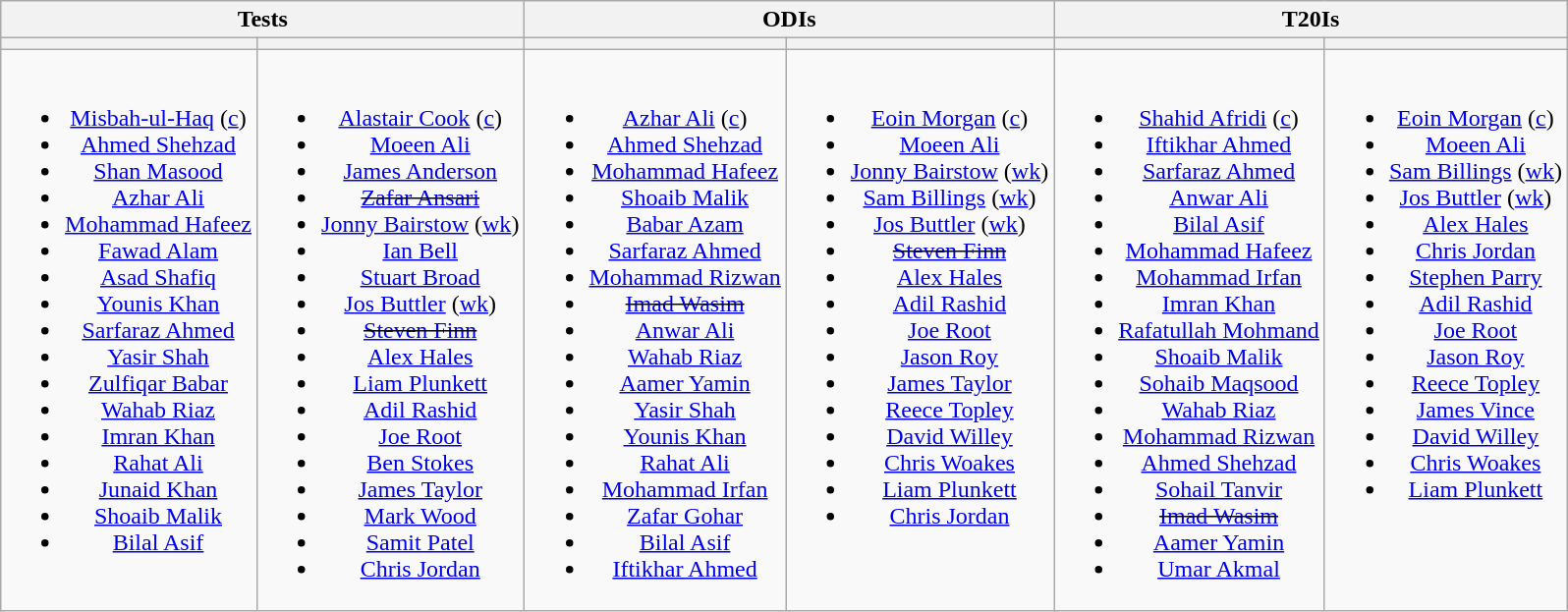<table class="wikitable" style="text-align:center; margin:auto">
<tr>
<th colspan=2>Tests</th>
<th colspan=2>ODIs</th>
<th colspan=2>T20Is</th>
</tr>
<tr>
<th></th>
<th></th>
<th></th>
<th></th>
<th></th>
<th></th>
</tr>
<tr style="vertical-align:top">
<td><br><ul><li><a href='#'>Misbah-ul-Haq</a> (<a href='#'>c</a>)</li><li><a href='#'>Ahmed Shehzad</a></li><li><a href='#'>Shan Masood</a></li><li><a href='#'>Azhar Ali</a></li><li><a href='#'>Mohammad Hafeez</a></li><li><a href='#'>Fawad Alam</a></li><li><a href='#'>Asad Shafiq</a></li><li><a href='#'>Younis Khan</a></li><li><a href='#'>Sarfaraz Ahmed</a></li><li><a href='#'>Yasir Shah</a></li><li><a href='#'>Zulfiqar Babar</a></li><li><a href='#'>Wahab Riaz</a></li><li><a href='#'>Imran Khan</a></li><li><a href='#'>Rahat Ali</a></li><li><a href='#'>Junaid Khan</a></li><li><a href='#'>Shoaib Malik</a></li><li><a href='#'>Bilal Asif</a></li></ul></td>
<td><br><ul><li><a href='#'>Alastair Cook</a> (<a href='#'>c</a>)</li><li><a href='#'>Moeen Ali</a></li><li><a href='#'>James Anderson</a></li><li><s><a href='#'>Zafar Ansari</a></s></li><li><a href='#'>Jonny Bairstow</a> (<a href='#'>wk</a>)</li><li><a href='#'>Ian Bell</a></li><li><a href='#'>Stuart Broad</a></li><li><a href='#'>Jos Buttler</a> (<a href='#'>wk</a>)</li><li><s><a href='#'>Steven Finn</a></s></li><li><a href='#'>Alex Hales</a></li><li><a href='#'>Liam Plunkett</a></li><li><a href='#'>Adil Rashid</a></li><li><a href='#'>Joe Root</a></li><li><a href='#'>Ben Stokes</a></li><li><a href='#'>James Taylor</a></li><li><a href='#'>Mark Wood</a></li><li><a href='#'>Samit Patel</a></li><li><a href='#'>Chris Jordan</a></li></ul></td>
<td><br><ul><li><a href='#'>Azhar Ali</a> (<a href='#'>c</a>)</li><li><a href='#'>Ahmed Shehzad</a></li><li><a href='#'>Mohammad Hafeez</a></li><li><a href='#'>Shoaib Malik</a></li><li><a href='#'>Babar Azam</a></li><li><a href='#'>Sarfaraz Ahmed</a></li><li><a href='#'>Mohammad Rizwan</a></li><li><s><a href='#'>Imad Wasim</a></s></li><li><a href='#'>Anwar Ali</a></li><li><a href='#'>Wahab Riaz</a></li><li><a href='#'>Aamer Yamin</a></li><li><a href='#'>Yasir Shah</a></li><li><a href='#'>Younis Khan</a></li><li><a href='#'>Rahat Ali</a></li><li><a href='#'>Mohammad Irfan</a></li><li><a href='#'>Zafar Gohar</a></li><li><a href='#'>Bilal Asif</a></li><li><a href='#'>Iftikhar Ahmed</a></li></ul></td>
<td><br><ul><li><a href='#'>Eoin Morgan</a> (<a href='#'>c</a>)</li><li><a href='#'>Moeen Ali</a></li><li><a href='#'>Jonny Bairstow</a> (<a href='#'>wk</a>)</li><li><a href='#'>Sam Billings</a> (<a href='#'>wk</a>)</li><li><a href='#'>Jos Buttler</a> (<a href='#'>wk</a>)</li><li><s><a href='#'>Steven Finn</a></s></li><li><a href='#'>Alex Hales</a></li><li><a href='#'>Adil Rashid</a></li><li><a href='#'>Joe Root</a></li><li><a href='#'>Jason Roy</a></li><li><a href='#'>James Taylor</a></li><li><a href='#'>Reece Topley</a></li><li><a href='#'>David Willey</a></li><li><a href='#'>Chris Woakes</a></li><li><a href='#'>Liam Plunkett</a></li><li><a href='#'>Chris Jordan</a></li></ul></td>
<td><br><ul><li><a href='#'>Shahid Afridi</a> (<a href='#'>c</a>)</li><li><a href='#'>Iftikhar Ahmed</a></li><li><a href='#'>Sarfaraz Ahmed</a></li><li><a href='#'>Anwar Ali</a></li><li><a href='#'>Bilal Asif</a></li><li><a href='#'>Mohammad Hafeez</a></li><li><a href='#'>Mohammad Irfan</a></li><li><a href='#'>Imran Khan</a></li><li><a href='#'>Rafatullah Mohmand</a></li><li><a href='#'>Shoaib Malik</a></li><li><a href='#'>Sohaib Maqsood</a></li><li><a href='#'>Wahab Riaz</a></li><li><a href='#'>Mohammad Rizwan</a></li><li><a href='#'>Ahmed Shehzad</a></li><li><a href='#'>Sohail Tanvir</a></li><li><s><a href='#'>Imad Wasim</a></s></li><li><a href='#'>Aamer Yamin</a></li><li><a href='#'>Umar Akmal</a></li></ul></td>
<td><br><ul><li><a href='#'>Eoin Morgan</a> (<a href='#'>c</a>)</li><li><a href='#'>Moeen Ali</a></li><li><a href='#'>Sam Billings</a> (<a href='#'>wk</a>)</li><li><a href='#'>Jos Buttler</a> (<a href='#'>wk</a>)</li><li><a href='#'>Alex Hales</a></li><li><a href='#'>Chris Jordan</a></li><li><a href='#'>Stephen Parry</a></li><li><a href='#'>Adil Rashid</a></li><li><a href='#'>Joe Root</a></li><li><a href='#'>Jason Roy</a></li><li><a href='#'>Reece Topley</a></li><li><a href='#'>James Vince</a></li><li><a href='#'>David Willey</a></li><li><a href='#'>Chris Woakes</a></li><li><a href='#'>Liam Plunkett</a></li></ul></td>
</tr>
</table>
